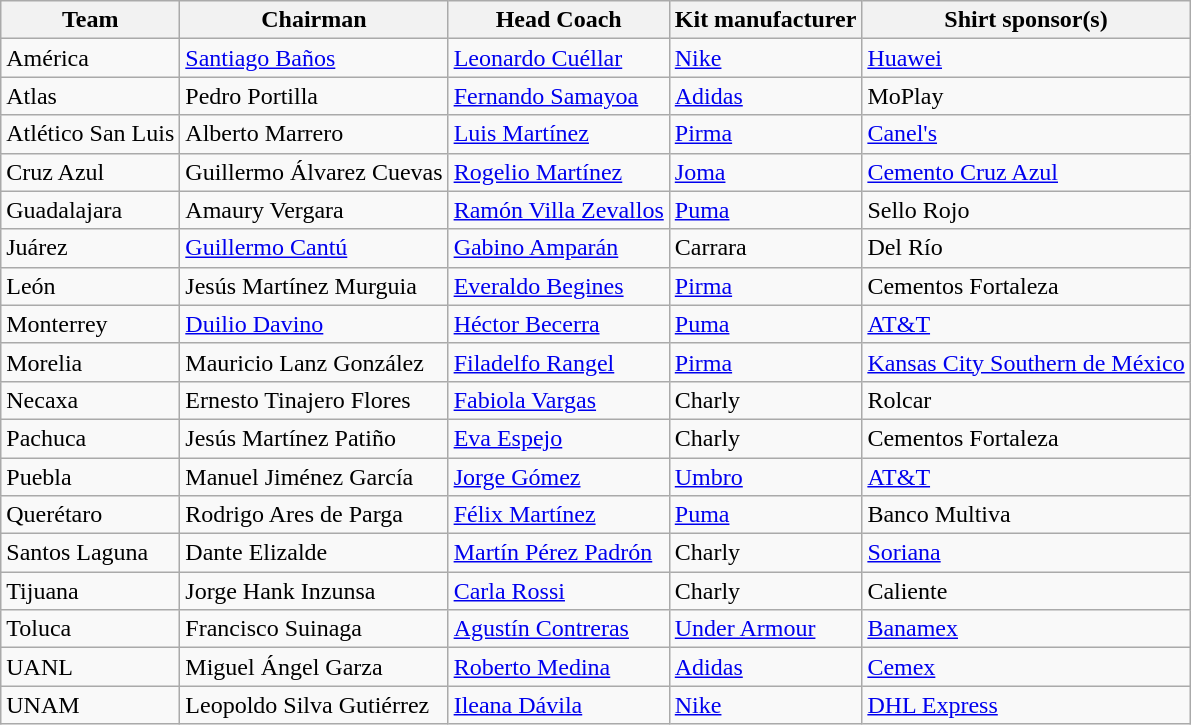<table class="wikitable sortable" style="text-align: left;">
<tr>
<th>Team</th>
<th>Chairman</th>
<th>Head Coach</th>
<th>Kit manufacturer</th>
<th>Shirt sponsor(s)</th>
</tr>
<tr>
<td>América</td>
<td><a href='#'>Santiago Baños</a></td>
<td> <a href='#'>Leonardo Cuéllar</a></td>
<td><a href='#'>Nike</a></td>
<td><a href='#'>Huawei</a></td>
</tr>
<tr>
<td>Atlas</td>
<td>Pedro Portilla</td>
<td> <a href='#'>Fernando Samayoa</a></td>
<td><a href='#'>Adidas</a></td>
<td>MoPlay</td>
</tr>
<tr>
<td>Atlético San Luis</td>
<td>Alberto Marrero</td>
<td> <a href='#'>Luis Martínez</a></td>
<td><a href='#'>Pirma</a></td>
<td><a href='#'>Canel's</a></td>
</tr>
<tr>
<td>Cruz Azul</td>
<td>Guillermo Álvarez Cuevas</td>
<td> <a href='#'>Rogelio Martínez</a></td>
<td><a href='#'>Joma</a></td>
<td><a href='#'>Cemento Cruz Azul</a></td>
</tr>
<tr>
<td>Guadalajara</td>
<td>Amaury Vergara</td>
<td> <a href='#'>Ramón Villa Zevallos</a></td>
<td><a href='#'>Puma</a></td>
<td>Sello Rojo</td>
</tr>
<tr>
<td>Juárez</td>
<td><a href='#'>Guillermo Cantú</a></td>
<td> <a href='#'>Gabino Amparán</a></td>
<td>Carrara</td>
<td>Del Río</td>
</tr>
<tr>
<td>León</td>
<td>Jesús Martínez Murguia</td>
<td> <a href='#'>Everaldo Begines</a></td>
<td><a href='#'>Pirma</a></td>
<td>Cementos Fortaleza</td>
</tr>
<tr>
<td>Monterrey</td>
<td><a href='#'>Duilio Davino</a></td>
<td> <a href='#'>Héctor Becerra</a></td>
<td><a href='#'>Puma</a></td>
<td><a href='#'>AT&T</a></td>
</tr>
<tr>
<td>Morelia</td>
<td>Mauricio Lanz González</td>
<td> <a href='#'>Filadelfo Rangel</a></td>
<td><a href='#'>Pirma</a></td>
<td><a href='#'>Kansas City Southern de México</a></td>
</tr>
<tr>
<td>Necaxa</td>
<td>Ernesto Tinajero Flores</td>
<td> <a href='#'>Fabiola Vargas</a></td>
<td>Charly</td>
<td>Rolcar</td>
</tr>
<tr>
<td>Pachuca</td>
<td>Jesús Martínez Patiño</td>
<td> <a href='#'>Eva Espejo</a></td>
<td>Charly</td>
<td>Cementos Fortaleza</td>
</tr>
<tr>
<td>Puebla</td>
<td>Manuel Jiménez García</td>
<td> <a href='#'>Jorge Gómez</a></td>
<td><a href='#'>Umbro</a></td>
<td><a href='#'>AT&T</a></td>
</tr>
<tr>
<td>Querétaro</td>
<td>Rodrigo Ares de Parga</td>
<td> <a href='#'>Félix Martínez</a></td>
<td><a href='#'>Puma</a></td>
<td>Banco Multiva</td>
</tr>
<tr>
<td>Santos Laguna</td>
<td>Dante Elizalde</td>
<td> <a href='#'>Martín Pérez Padrón</a></td>
<td>Charly</td>
<td><a href='#'>Soriana</a></td>
</tr>
<tr>
<td>Tijuana</td>
<td>Jorge Hank Inzunsa</td>
<td> <a href='#'>Carla Rossi</a></td>
<td>Charly</td>
<td>Caliente</td>
</tr>
<tr>
<td>Toluca</td>
<td>Francisco Suinaga</td>
<td> <a href='#'>Agustín Contreras</a></td>
<td><a href='#'>Under Armour</a></td>
<td><a href='#'>Banamex</a></td>
</tr>
<tr>
<td>UANL</td>
<td>Miguel Ángel Garza</td>
<td> <a href='#'>Roberto Medina</a></td>
<td><a href='#'>Adidas</a></td>
<td><a href='#'>Cemex</a></td>
</tr>
<tr>
<td>UNAM</td>
<td>Leopoldo Silva Gutiérrez</td>
<td> <a href='#'>Ileana Dávila</a></td>
<td><a href='#'>Nike</a></td>
<td><a href='#'>DHL Express</a></td>
</tr>
</table>
